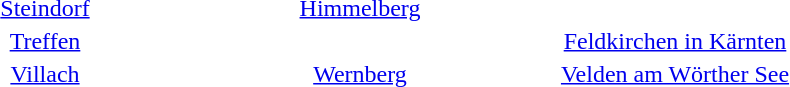<table width="50%">
<tr ---->
<td width ="33%" align="center"><a href='#'>Steindorf</a></td>
<td width ="33%" align="center"><a href='#'>Himmelberg</a></td>
<td width ="33%" align="center"></td>
</tr>
<tr ---->
<td width ="33%" align="center"><a href='#'>Treffen</a></td>
<td width ="33%" align="center"></td>
<td width ="33%" align="center"><a href='#'>Feldkirchen in Kärnten</a></td>
</tr>
<tr ---->
<td width ="33%" align="center"><a href='#'>Villach</a></td>
<td width ="33%" align="center"><a href='#'>Wernberg</a></td>
<td width ="33%" align="center"><a href='#'>Velden am Wörther See</a></td>
</tr>
</table>
